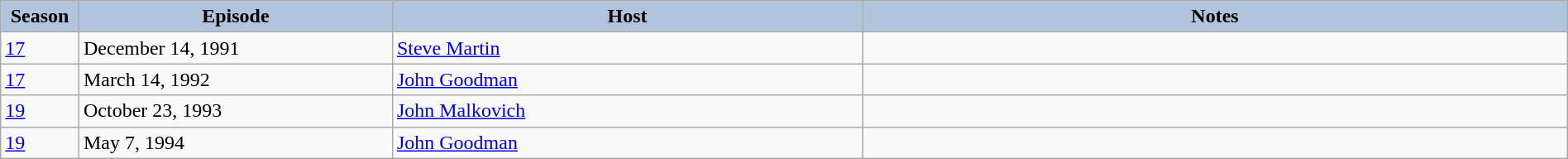<table class="wikitable" style="width:100%;">
<tr>
<th style="background:#B0C4DE;" width="5%">Season</th>
<th style="background:#B0C4DE;" width="20%">Episode</th>
<th style="background:#B0C4DE;" width="30%">Host</th>
<th style="background:#B0C4DE;" width="45%">Notes</th>
</tr>
<tr>
<td><a href='#'>17</a></td>
<td>December 14, 1991</td>
<td><a href='#'>Steve Martin</a></td>
<td></td>
</tr>
<tr>
<td><a href='#'>17</a></td>
<td>March 14, 1992</td>
<td><a href='#'>John Goodman</a></td>
<td></td>
</tr>
<tr>
<td><a href='#'>19</a></td>
<td>October 23, 1993</td>
<td><a href='#'>John Malkovich</a></td>
<td></td>
</tr>
<tr>
<td><a href='#'>19</a></td>
<td>May 7, 1994</td>
<td><a href='#'>John Goodman</a></td>
<td></td>
</tr>
</table>
